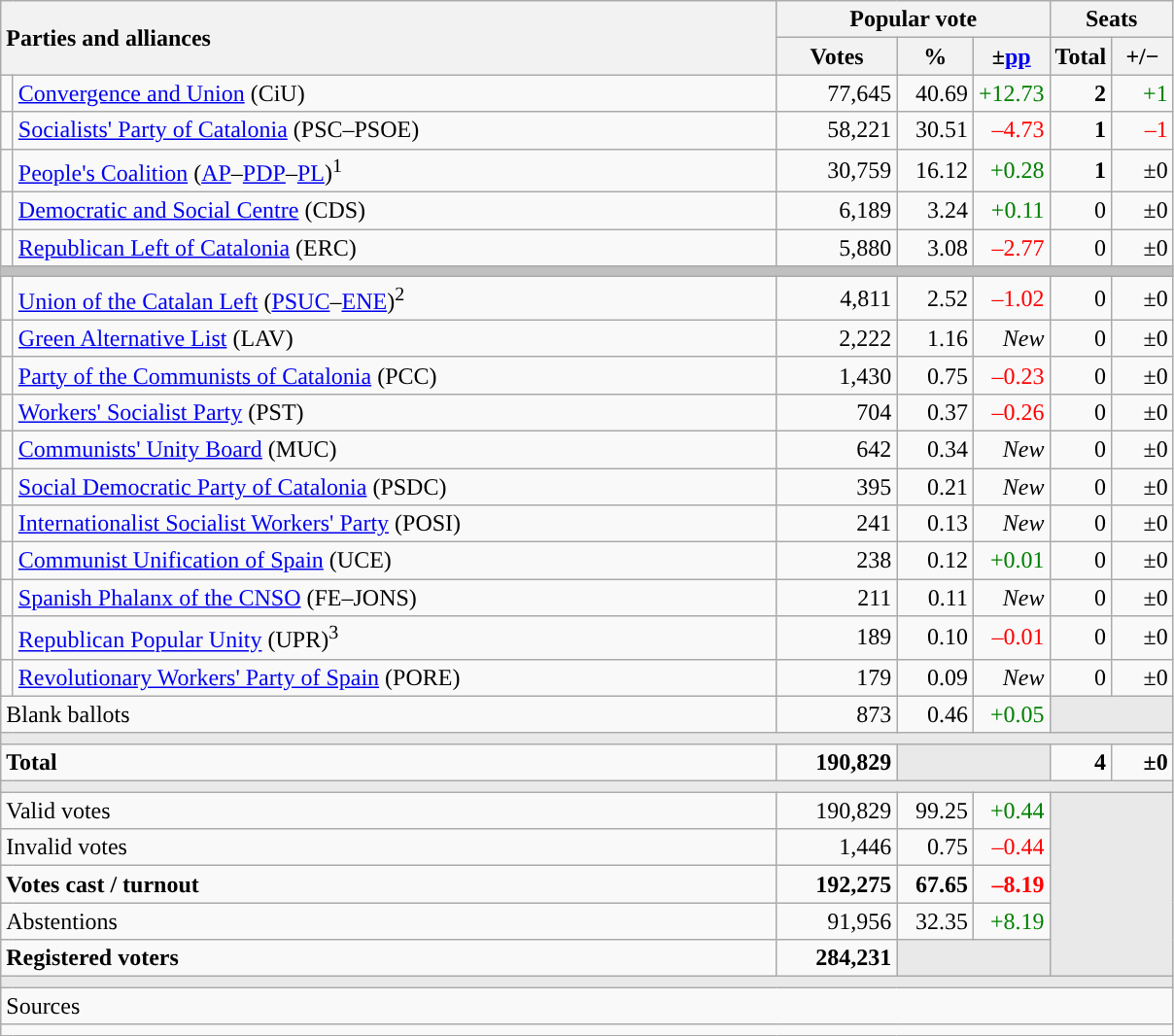<table class="wikitable" style="text-align:right;">
<tr>
<th style="text-align:left;" rowspan="2" colspan="2" width="525">Parties and alliances</th>
<th colspan="3">Popular vote</th>
<th colspan="2">Seats</th>
</tr>
<tr>
<th width="75">Votes</th>
<th width="45">%</th>
<th width="45">±<a href='#'>pp</a></th>
<th width="35">Total</th>
<th width="35">+/−</th>
</tr>
<tr>
<td width="1" style="color:inherit;background:"></td>
<td align="left"><a href='#'>Convergence and Union</a> (CiU)</td>
<td>77,645</td>
<td>40.69</td>
<td style="color:green;">+12.73</td>
<td><strong>2</strong></td>
<td style="color:green;">+1</td>
</tr>
<tr>
<td style="color:inherit;background:"></td>
<td align="left"><a href='#'>Socialists' Party of Catalonia</a> (PSC–PSOE)</td>
<td>58,221</td>
<td>30.51</td>
<td style="color:red;">–4.73</td>
<td><strong>1</strong></td>
<td style="color:red;">–1</td>
</tr>
<tr>
<td style="color:inherit;background:"></td>
<td align="left"><a href='#'>People's Coalition</a> (<a href='#'>AP</a>–<a href='#'>PDP</a>–<a href='#'>PL</a>)<sup>1</sup></td>
<td>30,759</td>
<td>16.12</td>
<td style="color:green;">+0.28</td>
<td><strong>1</strong></td>
<td>±0</td>
</tr>
<tr>
<td style="color:inherit;background:"></td>
<td align="left"><a href='#'>Democratic and Social Centre</a> (CDS)</td>
<td>6,189</td>
<td>3.24</td>
<td style="color:green;">+0.11</td>
<td>0</td>
<td>±0</td>
</tr>
<tr>
<td style="color:inherit;background:"></td>
<td align="left"><a href='#'>Republican Left of Catalonia</a> (ERC)</td>
<td>5,880</td>
<td>3.08</td>
<td style="color:red;">–2.77</td>
<td>0</td>
<td>±0</td>
</tr>
<tr>
<td colspan="7" bgcolor="#C0C0C0"></td>
</tr>
<tr>
<td style="color:inherit;background:"></td>
<td align="left"><a href='#'>Union of the Catalan Left</a> (<a href='#'>PSUC</a>–<a href='#'>ENE</a>)<sup>2</sup></td>
<td>4,811</td>
<td>2.52</td>
<td style="color:red;">–1.02</td>
<td>0</td>
<td>±0</td>
</tr>
<tr>
<td style="color:inherit;background:"></td>
<td align="left"><a href='#'>Green Alternative List</a> (LAV)</td>
<td>2,222</td>
<td>1.16</td>
<td><em>New</em></td>
<td>0</td>
<td>±0</td>
</tr>
<tr>
<td style="color:inherit;background:"></td>
<td align="left"><a href='#'>Party of the Communists of Catalonia</a> (PCC)</td>
<td>1,430</td>
<td>0.75</td>
<td style="color:red;">–0.23</td>
<td>0</td>
<td>±0</td>
</tr>
<tr>
<td style="color:inherit;background:"></td>
<td align="left"><a href='#'>Workers' Socialist Party</a> (PST)</td>
<td>704</td>
<td>0.37</td>
<td style="color:red;">–0.26</td>
<td>0</td>
<td>±0</td>
</tr>
<tr>
<td style="color:inherit;background:"></td>
<td align="left"><a href='#'>Communists' Unity Board</a> (MUC)</td>
<td>642</td>
<td>0.34</td>
<td><em>New</em></td>
<td>0</td>
<td>±0</td>
</tr>
<tr>
<td style="color:inherit;background:"></td>
<td align="left"><a href='#'>Social Democratic Party of Catalonia</a> (PSDC)</td>
<td>395</td>
<td>0.21</td>
<td><em>New</em></td>
<td>0</td>
<td>±0</td>
</tr>
<tr>
<td style="color:inherit;background:"></td>
<td align="left"><a href='#'>Internationalist Socialist Workers' Party</a> (POSI)</td>
<td>241</td>
<td>0.13</td>
<td><em>New</em></td>
<td>0</td>
<td>±0</td>
</tr>
<tr>
<td style="color:inherit;background:"></td>
<td align="left"><a href='#'>Communist Unification of Spain</a> (UCE)</td>
<td>238</td>
<td>0.12</td>
<td style="color:green;">+0.01</td>
<td>0</td>
<td>±0</td>
</tr>
<tr>
<td style="color:inherit;background:"></td>
<td align="left"><a href='#'>Spanish Phalanx of the CNSO</a> (FE–JONS)</td>
<td>211</td>
<td>0.11</td>
<td><em>New</em></td>
<td>0</td>
<td>±0</td>
</tr>
<tr>
<td style="color:inherit;background:"></td>
<td align="left"><a href='#'>Republican Popular Unity</a> (UPR)<sup>3</sup></td>
<td>189</td>
<td>0.10</td>
<td style="color:red;">–0.01</td>
<td>0</td>
<td>±0</td>
</tr>
<tr>
<td style="color:inherit;background:"></td>
<td align="left"><a href='#'>Revolutionary Workers' Party of Spain</a> (PORE)</td>
<td>179</td>
<td>0.09</td>
<td><em>New</em></td>
<td>0</td>
<td>±0</td>
</tr>
<tr>
<td align="left" colspan="2">Blank ballots</td>
<td>873</td>
<td>0.46</td>
<td style="color:green;">+0.05</td>
<td bgcolor="#E9E9E9" colspan="2"></td>
</tr>
<tr>
<td colspan="7" bgcolor="#E9E9E9"></td>
</tr>
<tr style="font-weight:bold;">
<td align="left" colspan="2">Total</td>
<td>190,829</td>
<td bgcolor="#E9E9E9" colspan="2"></td>
<td>4</td>
<td>±0</td>
</tr>
<tr>
<td colspan="7" bgcolor="#E9E9E9"></td>
</tr>
<tr>
<td align="left" colspan="2">Valid votes</td>
<td>190,829</td>
<td>99.25</td>
<td style="color:green;">+0.44</td>
<td bgcolor="#E9E9E9" colspan="2" rowspan="5"></td>
</tr>
<tr>
<td align="left" colspan="2">Invalid votes</td>
<td>1,446</td>
<td>0.75</td>
<td style="color:red;">–0.44</td>
</tr>
<tr style="font-weight:bold;">
<td align="left" colspan="2">Votes cast / turnout</td>
<td>192,275</td>
<td>67.65</td>
<td style="color:red;">–8.19</td>
</tr>
<tr>
<td align="left" colspan="2">Abstentions</td>
<td>91,956</td>
<td>32.35</td>
<td style="color:green;">+8.19</td>
</tr>
<tr style="font-weight:bold;">
<td align="left" colspan="2">Registered voters</td>
<td>284,231</td>
<td bgcolor="#E9E9E9" colspan="2"></td>
</tr>
<tr>
<td colspan="7" bgcolor="#E9E9E9"></td>
</tr>
<tr>
<td align="left" colspan="7">Sources</td>
</tr>
<tr>
<td colspan="7" style="text-align:left; max-width:790px;"></td>
</tr>
</table>
